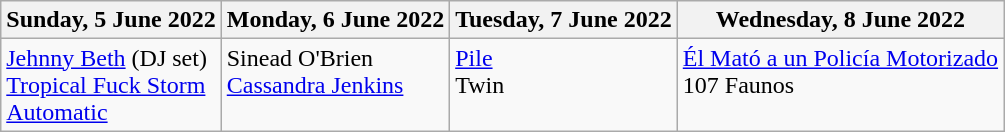<table class="wikitable">
<tr>
<th>Sunday, 5 June 2022</th>
<th>Monday, 6 June 2022</th>
<th>Tuesday, 7 June 2022</th>
<th>Wednesday, 8 June 2022</th>
</tr>
<tr valign="top">
<td><a href='#'>Jehnny Beth</a> (DJ set)<br><a href='#'>Tropical Fuck Storm</a><br><a href='#'>Automatic</a></td>
<td>Sinead O'Brien<br><a href='#'>Cassandra Jenkins</a></td>
<td><a href='#'>Pile</a><br>Twin</td>
<td><a href='#'>Él Mató a un Policía Motorizado</a><br>107 Faunos</td>
</tr>
</table>
